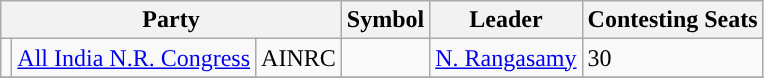<table class="wikitable">
<tr>
<th colspan=3>Party</th>
<th>Symbol</th>
<th>Leader</th>
<th>Contesting Seats</th>
</tr>
<tr>
<td></td>
<td><a href='#'>All India N.R. Congress</a></td>
<td>AINRC</td>
<td></td>
<td><a href='#'>N. Rangasamy</a></td>
<td>30</td>
</tr>
<tr>
</tr>
</table>
